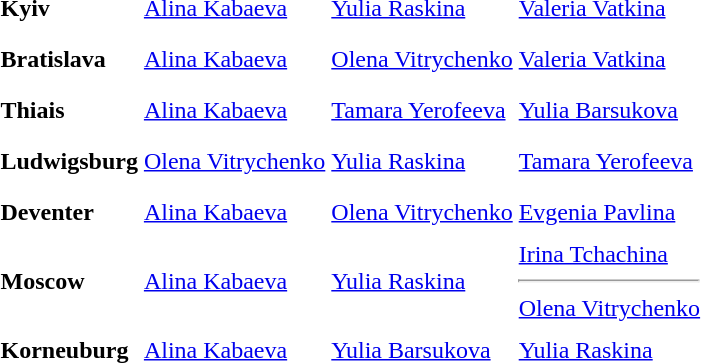<table>
<tr>
<th scope=row style="text-align:left">Kyiv</th>
<td style="height:30px;"> <a href='#'>Alina Kabaeva</a></td>
<td style="height:30px;"> <a href='#'>Yulia Raskina</a></td>
<td style="height:30px;"> <a href='#'>Valeria Vatkina</a></td>
</tr>
<tr>
<th scope=row style="text-align:left">Bratislava</th>
<td style="height:30px;"> <a href='#'>Alina Kabaeva</a></td>
<td style="height:30px;"> <a href='#'>Olena Vitrychenko</a></td>
<td style="height:30px;"> <a href='#'>Valeria Vatkina</a></td>
</tr>
<tr>
<th scope=row style="text-align:left">Thiais</th>
<td style="height:30px;"> <a href='#'>Alina Kabaeva</a></td>
<td style="height:30px;"> <a href='#'>Tamara Yerofeeva</a></td>
<td style="height:30px;"> <a href='#'>Yulia Barsukova</a></td>
</tr>
<tr>
<th scope=row style="text-align:left">Ludwigsburg</th>
<td style="height:30px;"> <a href='#'>Olena Vitrychenko</a></td>
<td style="height:30px;"> <a href='#'>Yulia Raskina</a></td>
<td style="height:30px;"> <a href='#'>Tamara Yerofeeva</a></td>
</tr>
<tr>
<th scope=row style="text-align:left">Deventer</th>
<td style="height:30px;"> <a href='#'>Alina Kabaeva</a></td>
<td style="height:30px;"> <a href='#'>Olena Vitrychenko</a></td>
<td style="height:30px;"> <a href='#'>Evgenia Pavlina</a></td>
</tr>
<tr>
<th scope=row style="text-align:left">Moscow</th>
<td style="height:30px;"> <a href='#'>Alina Kabaeva</a></td>
<td style="height:30px;"> <a href='#'>Yulia Raskina</a></td>
<td style="height:30px;"> <a href='#'>Irina Tchachina</a><hr> <a href='#'>Olena Vitrychenko</a></td>
</tr>
<tr>
<th scope=row style="text-align:left">Korneuburg</th>
<td style="height:30px;"> <a href='#'>Alina Kabaeva</a></td>
<td style="height:30px;"> <a href='#'>Yulia Barsukova</a></td>
<td style="height:30px;"> <a href='#'>Yulia Raskina</a></td>
</tr>
<tr>
</tr>
</table>
